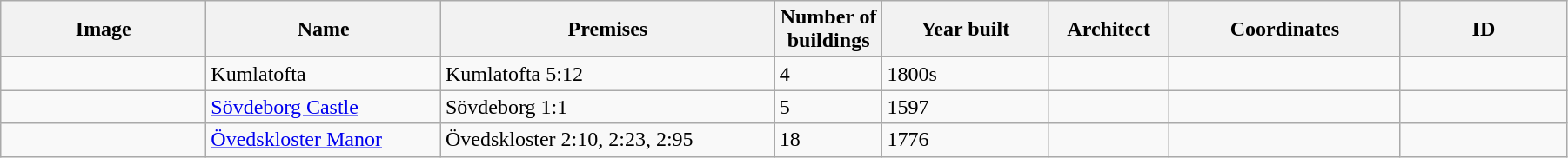<table class="wikitable" width="95%">
<tr>
<th width="150">Image</th>
<th>Name</th>
<th>Premises</th>
<th width="75">Number of<br>buildings</th>
<th width="120">Year built</th>
<th>Architect</th>
<th width="170">Coordinates</th>
<th width="120">ID</th>
</tr>
<tr>
<td></td>
<td>Kumlatofta</td>
<td>Kumlatofta 5:12</td>
<td>4</td>
<td>1800s</td>
<td></td>
<td></td>
<td></td>
</tr>
<tr>
<td></td>
<td><a href='#'>Sövdeborg Castle</a></td>
<td>Sövdeborg 1:1</td>
<td>5</td>
<td>1597</td>
<td></td>
<td></td>
<td></td>
</tr>
<tr>
<td></td>
<td><a href='#'>Övedskloster Manor</a></td>
<td>Övedskloster 2:10, 2:23, 2:95</td>
<td>18</td>
<td>1776</td>
<td></td>
<td></td>
<td></td>
</tr>
</table>
